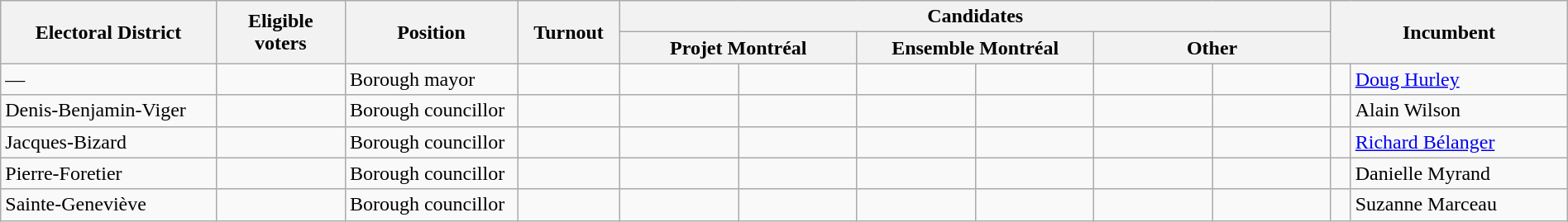<table class="wikitable" width="100%">
<tr>
<th width=10% rowspan=2>Electoral District</th>
<th width=6% rowspan=2>Eligible voters</th>
<th width=8% rowspan=2>Position</th>
<th width=4% rowspan=2>Turnout</th>
<th colspan=6>Candidates</th>
<th width=11% colspan=2 rowspan=2>Incumbent</th>
</tr>
<tr>
<th width=11% colspan=2 ><span>Projet Montréal</span></th>
<th width=11% colspan=2 ><span>Ensemble Montréal</span></th>
<th width=11% colspan=2 >Other</th>
</tr>
<tr>
<td>—</td>
<td></td>
<td>Borough mayor</td>
<td></td>
<td></td>
<td></td>
<td></td>
<td></td>
<td></td>
<td></td>
<td> </td>
<td><a href='#'>Doug Hurley</a></td>
</tr>
<tr>
<td>Denis-Benjamin-Viger</td>
<td></td>
<td>Borough councillor</td>
<td></td>
<td></td>
<td></td>
<td></td>
<td></td>
<td></td>
<td></td>
<td> </td>
<td>Alain Wilson</td>
</tr>
<tr>
<td>Jacques-Bizard</td>
<td></td>
<td>Borough councillor</td>
<td></td>
<td></td>
<td></td>
<td></td>
<td></td>
<td></td>
<td></td>
<td> </td>
<td><a href='#'>Richard Bélanger</a></td>
</tr>
<tr>
<td>Pierre-Foretier</td>
<td></td>
<td>Borough councillor</td>
<td></td>
<td></td>
<td></td>
<td></td>
<td></td>
<td></td>
<td></td>
<td> </td>
<td>Danielle Myrand</td>
</tr>
<tr>
<td>Sainte-Geneviève</td>
<td></td>
<td>Borough councillor</td>
<td></td>
<td></td>
<td></td>
<td></td>
<td></td>
<td></td>
<td></td>
<td> </td>
<td>Suzanne Marceau</td>
</tr>
</table>
